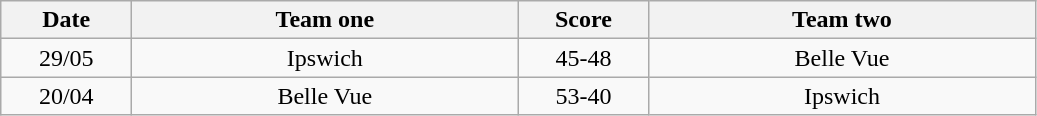<table class="wikitable" style="text-align: center">
<tr>
<th width=80>Date</th>
<th width=250>Team one</th>
<th width=80>Score</th>
<th width=250>Team two</th>
</tr>
<tr>
<td>29/05</td>
<td>Ipswich</td>
<td>45-48</td>
<td>Belle Vue</td>
</tr>
<tr>
<td>20/04</td>
<td>Belle Vue</td>
<td>53-40</td>
<td>Ipswich</td>
</tr>
</table>
